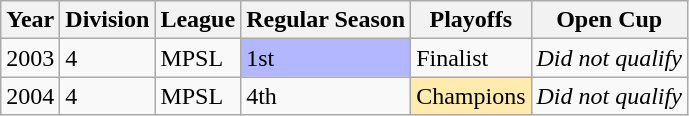<table class="wikitable">
<tr>
<th>Year</th>
<th>Division</th>
<th>League</th>
<th>Regular Season</th>
<th>Playoffs</th>
<th>Open Cup</th>
</tr>
<tr>
<td>2003</td>
<td>4</td>
<td>MPSL</td>
<td bgcolor="B3B7FF">1st</td>
<td>Finalist</td>
<td><em>Did not qualify</em></td>
</tr>
<tr>
<td>2004</td>
<td>4</td>
<td>MPSL</td>
<td>4th</td>
<td bgcolor="FFEBAD">Champions</td>
<td><em>Did not qualify</em></td>
</tr>
</table>
